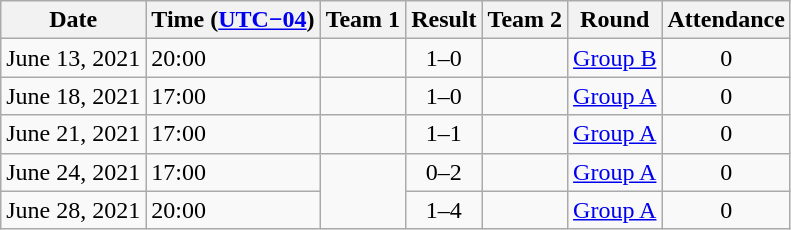<table class="wikitable" style="text-align:left;">
<tr>
<th>Date</th>
<th>Time (<a href='#'>UTC−04</a>)</th>
<th>Team 1</th>
<th>Result</th>
<th>Team 2</th>
<th>Round</th>
<th>Attendance</th>
</tr>
<tr>
<td>June 13, 2021</td>
<td>20:00</td>
<td></td>
<td style="text-align:center;">1–0</td>
<td></td>
<td><a href='#'>Group B</a></td>
<td style="text-align:center;">0</td>
</tr>
<tr>
<td>June 18, 2021</td>
<td>17:00</td>
<td></td>
<td style="text-align:center;">1–0</td>
<td></td>
<td><a href='#'>Group A</a></td>
<td style="text-align:center;">0</td>
</tr>
<tr>
<td>June 21, 2021</td>
<td>17:00</td>
<td></td>
<td style="text-align:center;">1–1</td>
<td></td>
<td><a href='#'>Group A</a></td>
<td style="text-align:center;">0</td>
</tr>
<tr>
<td>June 24, 2021</td>
<td>17:00</td>
<td rowspan="2"></td>
<td style="text-align:center;">0–2</td>
<td></td>
<td><a href='#'>Group A</a></td>
<td style="text-align:center;">0</td>
</tr>
<tr>
<td>June 28, 2021</td>
<td>20:00</td>
<td style="text-align:center;">1–4</td>
<td></td>
<td><a href='#'>Group A</a></td>
<td style="text-align:center;">0</td>
</tr>
</table>
